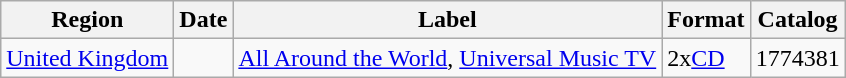<table class="wikitable">
<tr>
<th><strong>Region</strong></th>
<th><strong>Date</strong></th>
<th><strong>Label</strong></th>
<th><strong>Format</strong></th>
<th><strong>Catalog</strong></th>
</tr>
<tr>
<td><a href='#'>United Kingdom</a></td>
<td></td>
<td><a href='#'>All Around the World</a>, <a href='#'>Universal Music TV</a></td>
<td>2x<a href='#'>CD</a></td>
<td>1774381</td>
</tr>
</table>
